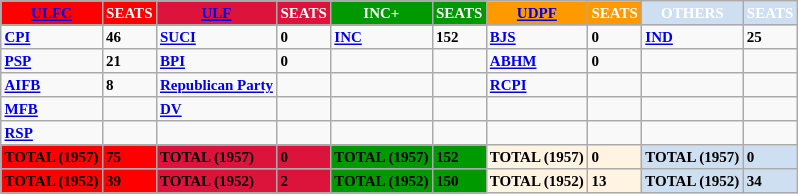<table class="wikitable" style="font-weight: bold; font-size: x-small; font-family: verdana">
<tr>
<th style="background-color:#FF0000; color:white"><a href='#'>ULFC</a></th>
<th style="background-color:#FF0000; color:white">SEATS</th>
<th style="background-color:#DC143C; color:white"><a href='#'>ULF</a></th>
<th style="background-color:#DC143C; color:white">SEATS</th>
<th style="background-color:#009900; color:white">INC+</th>
<th style="background-color:#009900; color:white">SEATS</th>
<th style="background-color:#FF9900; color:white"><a href='#'>UDPF</a></th>
<th style="background-color:#FF9900; color:white">SEATS</th>
<th style="background-color:#cedff2; color:white">OTHERS</th>
<th style="background-color:#cedff2; color:white">SEATS</th>
</tr>
<tr --->
<td><a href='#'>CPI</a></td>
<td>46</td>
<td><a href='#'>SUCI</a></td>
<td>0</td>
<td><a href='#'>INC</a></td>
<td>152</td>
<td><a href='#'>BJS</a></td>
<td>0</td>
<td><a href='#'>IND</a></td>
<td>25</td>
</tr>
<tr --->
<td><a href='#'>PSP</a></td>
<td>21</td>
<td><a href='#'>BPI</a></td>
<td>0</td>
<td></td>
<td></td>
<td><a href='#'>ABHM</a></td>
<td>0</td>
<td></td>
<td></td>
</tr>
<tr --->
<td><a href='#'>AIFB</a></td>
<td>8</td>
<td><a href='#'>Republican Party</a></td>
<td></td>
<td></td>
<td></td>
<td><a href='#'>RCPI</a></td>
<td></td>
<td></td>
<td></td>
</tr>
<tr --->
<td><a href='#'>MFB</a></td>
<td></td>
<td><a href='#'>DV</a></td>
<td></td>
<td></td>
<td></td>
<td></td>
<td></td>
<td></td>
<td></td>
</tr>
<tr --->
<td><a href='#'>RSP</a></td>
<td></td>
<td></td>
<td></td>
<td></td>
<td></td>
<td></td>
<td></td>
<td></td>
<td></td>
</tr>
<tr --->
<td bgcolor=#FF0000>TOTAL (1957)</td>
<td bgcolor=#FF0000>75</td>
<td bgcolor=#DC143C>TOTAL (1957)</td>
<td bgcolor=#DC143C>0</td>
<td bgcolor=#009900>TOTAL (1957)</td>
<td bgcolor=#009900>152</td>
<td bgcolor=#FFF3E1>TOTAL (1957)</td>
<td bgcolor=#FFF3E1>0</td>
<td bgcolor=#cedff2>TOTAL (1957)</td>
<td bgcolor=#cedff2>0</td>
</tr>
<tr --->
<td bgcolor=#FF0000>TOTAL (1952)</td>
<td bgcolor=#FF0000>39</td>
<td bgcolor=#DC143C>TOTAL (1952)</td>
<td bgcolor=#DC143C>2</td>
<td bgcolor=#009900>TOTAL (1952)</td>
<td bgcolor=#009900>150</td>
<td bgcolor=#FFF3E1>TOTAL (1952)</td>
<td bgcolor=#FFF3E1>13</td>
<td bgcolor=#cedff2>TOTAL (1952)</td>
<td bgcolor=#cedff2>34</td>
</tr>
</table>
